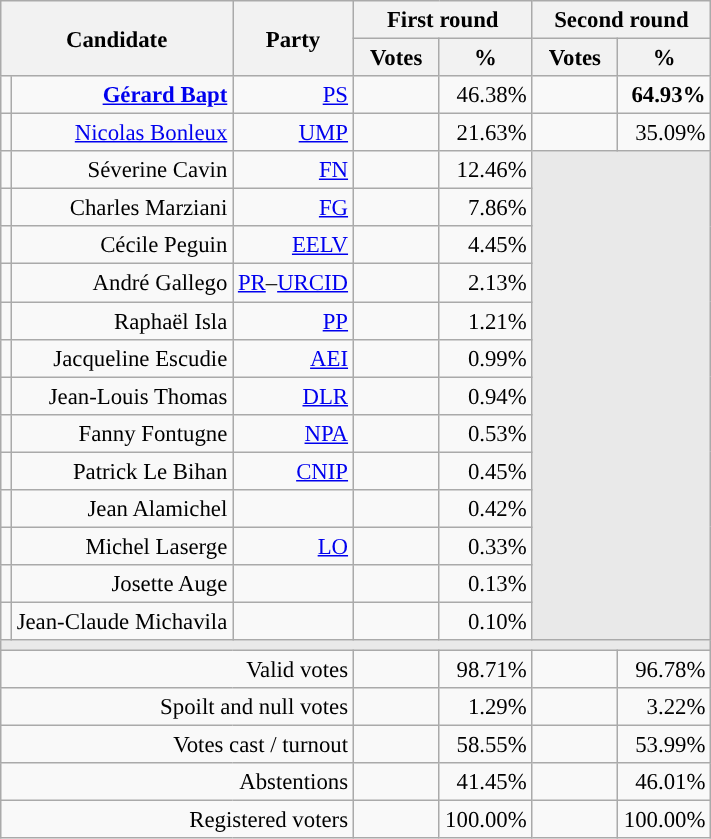<table class="wikitable" style="text-align:right;font-size:95%;">
<tr>
<th rowspan=2 colspan=2>Candidate</th>
<th rowspan=2 colspan=1>Party</th>
<th colspan=2>First round</th>
<th colspan=2>Second round</th>
</tr>
<tr>
<th style="width:50px;">Votes</th>
<th style="width:55px;">%</th>
<th style="width:50px;">Votes</th>
<th style="width:55px;">%</th>
</tr>
<tr>
<td style="color:inherit;background-color:"></td>
<td><strong><a href='#'>Gérard Bapt</a></strong></td>
<td><a href='#'>PS</a></td>
<td></td>
<td>46.38%</td>
<td><strong></strong></td>
<td><strong>64.93%</strong></td>
</tr>
<tr>
<td style="color:inherit;background-color:"></td>
<td><a href='#'>Nicolas Bonleux</a></td>
<td><a href='#'>UMP</a></td>
<td></td>
<td>21.63%</td>
<td></td>
<td>35.09%</td>
</tr>
<tr>
<td style="color:inherit;background-color:"></td>
<td>Séverine Cavin</td>
<td><a href='#'>FN</a></td>
<td></td>
<td>12.46%</td>
<td colspan=7 rowspan=13 style="background-color:#E9E9E9;"></td>
</tr>
<tr>
<td style="color:inherit;background-color:"></td>
<td>Charles Marziani</td>
<td><a href='#'>FG</a></td>
<td></td>
<td>7.86%</td>
</tr>
<tr>
<td style="color:inherit;background-color:"></td>
<td>Cécile Peguin</td>
<td><a href='#'>EELV</a></td>
<td></td>
<td>4.45%</td>
</tr>
<tr>
<td style="color:inherit;background-color:"></td>
<td>André Gallego</td>
<td><a href='#'>PR</a>–<a href='#'>URCID</a></td>
<td></td>
<td>2.13%</td>
</tr>
<tr>
<td style="color:inherit;background-color:"></td>
<td>Raphaël Isla</td>
<td><a href='#'>PP</a></td>
<td></td>
<td>1.21%</td>
</tr>
<tr>
<td style="color:inherit;background-color:"></td>
<td>Jacqueline Escudie</td>
<td><a href='#'>AEI</a></td>
<td></td>
<td>0.99%</td>
</tr>
<tr>
<td style="color:inherit;background-color:"></td>
<td>Jean-Louis Thomas</td>
<td><a href='#'>DLR</a></td>
<td></td>
<td>0.94%</td>
</tr>
<tr>
<td style="color:inherit;background-color:"></td>
<td>Fanny Fontugne</td>
<td><a href='#'>NPA</a></td>
<td></td>
<td>0.53%</td>
</tr>
<tr>
<td style="color:inherit;background-color:"></td>
<td>Patrick Le Bihan</td>
<td><a href='#'>CNIP</a></td>
<td></td>
<td>0.45%</td>
</tr>
<tr>
<td style="background-color:;"></td>
<td>Jean Alamichel</td>
<td></td>
<td></td>
<td>0.42%</td>
</tr>
<tr>
<td style="color:inherit;background-color:"></td>
<td>Michel Laserge</td>
<td><a href='#'>LO</a></td>
<td></td>
<td>0.33%</td>
</tr>
<tr>
<td style="background-color:;"></td>
<td>Josette Auge</td>
<td></td>
<td></td>
<td>0.13%</td>
</tr>
<tr>
<td style="background-color:;"></td>
<td>Jean-Claude Michavila</td>
<td></td>
<td></td>
<td>0.10%</td>
</tr>
<tr>
<td colspan=7 style="background-color:#E9E9E9;"></td>
</tr>
<tr>
<td colspan=3>Valid votes</td>
<td></td>
<td>98.71%</td>
<td></td>
<td>96.78%</td>
</tr>
<tr>
<td colspan=3>Spoilt and null votes</td>
<td></td>
<td>1.29%</td>
<td></td>
<td>3.22%</td>
</tr>
<tr>
<td colspan=3>Votes cast / turnout</td>
<td></td>
<td>58.55%</td>
<td></td>
<td>53.99%</td>
</tr>
<tr>
<td colspan=3>Abstentions</td>
<td></td>
<td>41.45%</td>
<td></td>
<td>46.01%</td>
</tr>
<tr>
<td colspan=3>Registered voters</td>
<td></td>
<td>100.00%</td>
<td></td>
<td>100.00%</td>
</tr>
</table>
